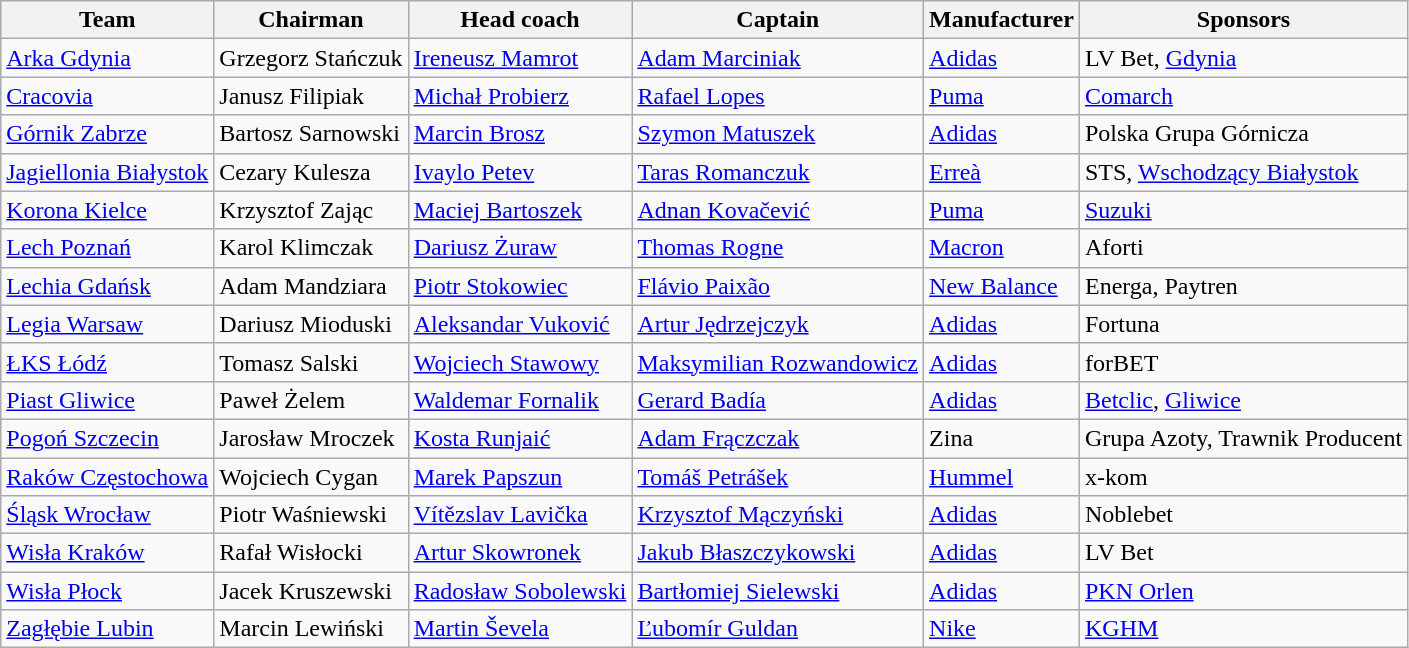<table class="wikitable sortable" style="text-align: left;">
<tr>
<th>Team</th>
<th>Chairman</th>
<th>Head coach</th>
<th>Captain</th>
<th>Manufacturer</th>
<th>Sponsors</th>
</tr>
<tr>
<td><a href='#'>Arka Gdynia</a></td>
<td> Grzegorz Stańczuk</td>
<td> <a href='#'>Ireneusz Mamrot</a></td>
<td> <a href='#'>Adam Marciniak</a></td>
<td><a href='#'>Adidas</a></td>
<td>LV Bet, <a href='#'>Gdynia</a></td>
</tr>
<tr>
<td><a href='#'>Cracovia</a></td>
<td> Janusz Filipiak</td>
<td> <a href='#'>Michał Probierz</a></td>
<td> <a href='#'>Rafael Lopes</a></td>
<td><a href='#'>Puma</a></td>
<td><a href='#'>Comarch</a></td>
</tr>
<tr>
<td><a href='#'>Górnik Zabrze</a></td>
<td> Bartosz Sarnowski</td>
<td> <a href='#'>Marcin Brosz</a></td>
<td> <a href='#'>Szymon Matuszek</a></td>
<td><a href='#'>Adidas</a></td>
<td>Polska Grupa Górnicza</td>
</tr>
<tr>
<td><a href='#'>Jagiellonia Białystok</a></td>
<td> Cezary Kulesza</td>
<td> <a href='#'>Ivaylo Petev</a></td>
<td> <a href='#'>Taras Romanczuk</a></td>
<td><a href='#'>Erreà</a></td>
<td>STS, <a href='#'>Wschodzący Białystok</a></td>
</tr>
<tr>
<td><a href='#'>Korona Kielce</a></td>
<td> Krzysztof Zając</td>
<td> <a href='#'>Maciej Bartoszek</a></td>
<td> <a href='#'>Adnan Kovačević</a></td>
<td><a href='#'>Puma</a></td>
<td><a href='#'>Suzuki</a></td>
</tr>
<tr>
<td><a href='#'>Lech Poznań</a></td>
<td> Karol Klimczak</td>
<td> <a href='#'>Dariusz Żuraw</a></td>
<td> <a href='#'>Thomas Rogne</a></td>
<td><a href='#'>Macron</a></td>
<td>Aforti</td>
</tr>
<tr>
<td><a href='#'>Lechia Gdańsk</a></td>
<td> Adam Mandziara</td>
<td> <a href='#'>Piotr Stokowiec</a></td>
<td> <a href='#'>Flávio Paixão</a></td>
<td><a href='#'>New Balance</a></td>
<td>Energa, Paytren</td>
</tr>
<tr>
<td><a href='#'>Legia Warsaw</a></td>
<td> Dariusz Mioduski</td>
<td> <a href='#'>Aleksandar Vuković</a></td>
<td> <a href='#'>Artur Jędrzejczyk</a></td>
<td><a href='#'>Adidas</a></td>
<td>Fortuna</td>
</tr>
<tr>
<td><a href='#'>ŁKS Łódź</a></td>
<td> Tomasz Salski</td>
<td> <a href='#'>Wojciech Stawowy</a></td>
<td> <a href='#'>Maksymilian Rozwandowicz</a></td>
<td><a href='#'>Adidas</a></td>
<td>forBET</td>
</tr>
<tr>
<td><a href='#'>Piast Gliwice</a></td>
<td> Paweł Żelem</td>
<td> <a href='#'>Waldemar Fornalik</a></td>
<td> <a href='#'>Gerard Badía</a></td>
<td><a href='#'>Adidas</a></td>
<td><a href='#'>Betclic</a>, <a href='#'>Gliwice</a></td>
</tr>
<tr>
<td><a href='#'>Pogoń Szczecin</a></td>
<td> Jarosław Mroczek</td>
<td> <a href='#'>Kosta Runjaić</a></td>
<td> <a href='#'>Adam Frączczak</a></td>
<td>Zina</td>
<td>Grupa Azoty, Trawnik Producent</td>
</tr>
<tr>
<td><a href='#'>Raków Częstochowa</a></td>
<td> Wojciech Cygan</td>
<td> <a href='#'>Marek Papszun</a></td>
<td> <a href='#'>Tomáš Petrášek</a></td>
<td><a href='#'>Hummel</a></td>
<td>x-kom</td>
</tr>
<tr>
<td><a href='#'>Śląsk Wrocław</a></td>
<td> Piotr Waśniewski</td>
<td> <a href='#'>Vítězslav Lavička</a></td>
<td> <a href='#'>Krzysztof Mączyński</a></td>
<td><a href='#'>Adidas</a></td>
<td>Noblebet</td>
</tr>
<tr>
<td><a href='#'>Wisła Kraków</a></td>
<td> Rafał Wisłocki</td>
<td> <a href='#'>Artur Skowronek</a></td>
<td> <a href='#'>Jakub Błaszczykowski</a></td>
<td><a href='#'>Adidas</a></td>
<td>LV Bet</td>
</tr>
<tr>
<td><a href='#'>Wisła Płock</a></td>
<td> Jacek Kruszewski</td>
<td> <a href='#'>Radosław Sobolewski</a></td>
<td> <a href='#'>Bartłomiej Sielewski</a></td>
<td><a href='#'>Adidas</a></td>
<td><a href='#'>PKN Orlen</a></td>
</tr>
<tr>
<td><a href='#'>Zagłębie Lubin</a></td>
<td> Marcin Lewiński</td>
<td> <a href='#'>Martin Ševela</a></td>
<td> <a href='#'>Ľubomír Guldan</a></td>
<td><a href='#'>Nike</a></td>
<td><a href='#'>KGHM</a></td>
</tr>
</table>
